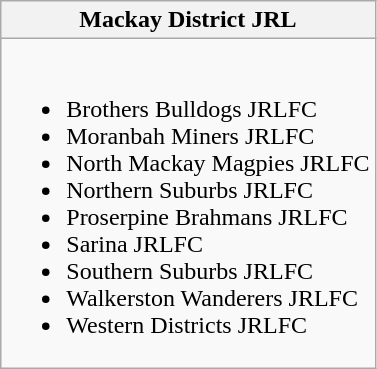<table class="wikitable mw-collapsible mw-collapsed">
<tr>
<th>Mackay District JRL</th>
</tr>
<tr>
<td><br><ul><li>Brothers Bulldogs JRLFC</li><li>Moranbah Miners JRLFC</li><li>North Mackay Magpies JRLFC</li><li>Northern Suburbs JRLFC</li><li>Proserpine Brahmans JRLFC</li><li>Sarina JRLFC</li><li>Southern Suburbs JRLFC</li><li>Walkerston Wanderers JRLFC</li><li>Western Districts JRLFC</li></ul></td>
</tr>
</table>
